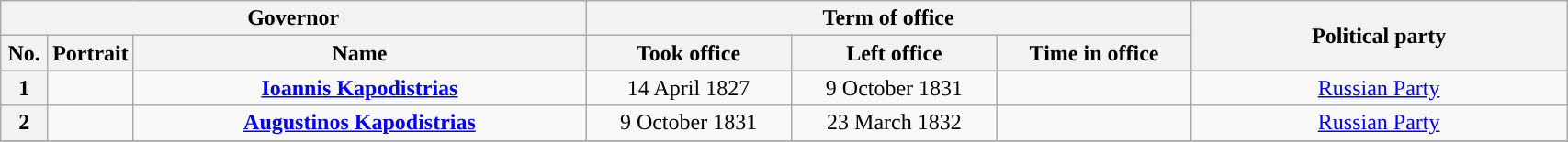<table class="wikitable" style="text-align:center; width:90%">
<tr>
<th width=35% colspan=3>Governor</th>
<th width=40% colspan=3>Term of office</th>
<th width=25% rowspan=2>Political party</th>
</tr>
<tr>
<th width=3%>No.</th>
<th>Portrait</th>
<th width=30%>Name<br></th>
<th>Took office</th>
<th>Left office</th>
<th>Time in office</th>
</tr>
<tr>
<th style="background:">1</th>
<td></td>
<td><strong><a href='#'>Ioannis Kapodistrias</a></strong><br></td>
<td>14 April 1827</td>
<td>9 October 1831<br></td>
<td></td>
<td><a href='#'>Russian Party</a></td>
</tr>
<tr>
<th style="background:">2</th>
<td></td>
<td><strong><a href='#'>Augustinos Kapodistrias</a></strong><br></td>
<td>9 October 1831</td>
<td>23 March 1832<br></td>
<td></td>
<td><a href='#'>Russian Party</a></td>
</tr>
<tr>
</tr>
</table>
